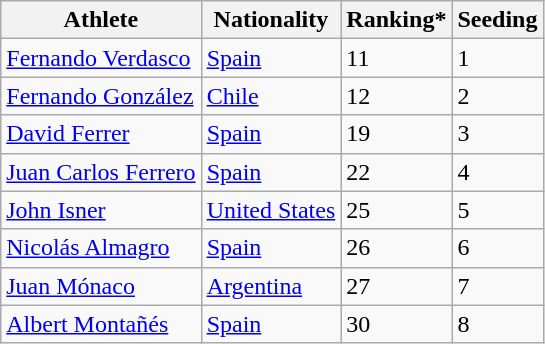<table class="wikitable" border="1">
<tr>
<th>Athlete</th>
<th>Nationality</th>
<th>Ranking*</th>
<th>Seeding</th>
</tr>
<tr>
<td><a href='#'>Fernando Verdasco</a></td>
<td> <a href='#'>Spain</a></td>
<td>11</td>
<td>1</td>
</tr>
<tr>
<td><a href='#'>Fernando González</a></td>
<td> <a href='#'>Chile</a></td>
<td>12</td>
<td>2</td>
</tr>
<tr>
<td><a href='#'>David Ferrer</a></td>
<td> <a href='#'>Spain</a></td>
<td>19</td>
<td>3</td>
</tr>
<tr>
<td><a href='#'>Juan Carlos Ferrero</a></td>
<td> <a href='#'>Spain</a></td>
<td>22</td>
<td>4</td>
</tr>
<tr>
<td><a href='#'>John Isner</a></td>
<td> <a href='#'>United States</a></td>
<td>25</td>
<td>5</td>
</tr>
<tr>
<td><a href='#'>Nicolás Almagro</a></td>
<td> <a href='#'>Spain</a></td>
<td>26</td>
<td>6</td>
</tr>
<tr>
<td><a href='#'>Juan Mónaco</a></td>
<td> <a href='#'>Argentina</a></td>
<td>27</td>
<td>7</td>
</tr>
<tr>
<td><a href='#'>Albert Montañés</a></td>
<td> <a href='#'>Spain</a></td>
<td>30</td>
<td>8</td>
</tr>
</table>
